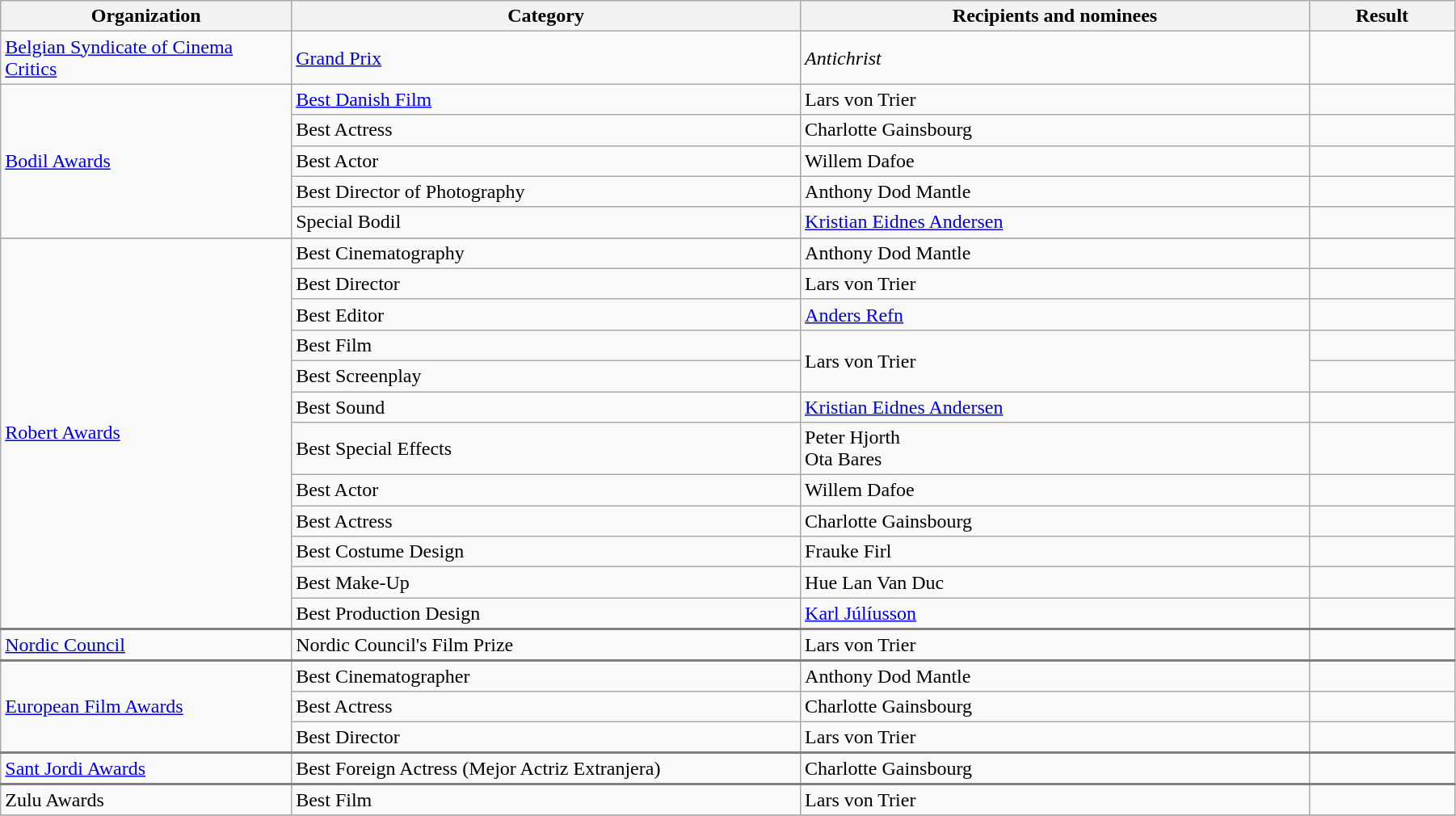<table class="wikitable" width="95%">
<tr>
<th width="20%">Organization</th>
<th width="35%">Category</th>
<th width="35%">Recipients and nominees</th>
<th width="10%">Result</th>
</tr>
<tr>
<td><a href='#'>Belgian Syndicate of Cinema Critics</a></td>
<td><a href='#'>Grand Prix</a></td>
<td><em>Antichrist</em></td>
<td></td>
</tr>
<tr>
<td rowspan="5"><a href='#'>Bodil Awards</a></td>
<td><a href='#'>Best Danish Film</a></td>
<td>Lars von Trier</td>
<td></td>
</tr>
<tr>
<td>Best Actress</td>
<td>Charlotte Gainsbourg</td>
<td></td>
</tr>
<tr>
<td>Best Actor</td>
<td>Willem Dafoe</td>
<td></td>
</tr>
<tr>
<td>Best Director of Photography</td>
<td>Anthony Dod Mantle</td>
<td></td>
</tr>
<tr>
<td>Special Bodil</td>
<td><a href='#'>Kristian Eidnes Andersen</a></td>
<td></td>
</tr>
<tr>
</tr>
<tr>
<td rowspan="12"><a href='#'>Robert Awards</a></td>
<td>Best Cinematography</td>
<td>Anthony Dod Mantle</td>
<td></td>
</tr>
<tr>
<td>Best Director</td>
<td>Lars von Trier</td>
<td></td>
</tr>
<tr>
<td>Best Editor</td>
<td><a href='#'>Anders Refn</a></td>
<td></td>
</tr>
<tr>
<td>Best Film</td>
<td rowspan=2>Lars von Trier</td>
<td></td>
</tr>
<tr>
<td>Best Screenplay</td>
<td></td>
</tr>
<tr>
<td>Best Sound</td>
<td><a href='#'>Kristian Eidnes Andersen</a></td>
<td></td>
</tr>
<tr>
<td>Best Special Effects</td>
<td>Peter Hjorth<br>Ota Bares</td>
<td></td>
</tr>
<tr>
<td>Best Actor</td>
<td>Willem Dafoe</td>
<td></td>
</tr>
<tr>
<td>Best Actress</td>
<td>Charlotte Gainsbourg</td>
<td></td>
</tr>
<tr>
<td>Best Costume Design</td>
<td>Frauke Firl</td>
<td></td>
</tr>
<tr>
<td>Best Make-Up</td>
<td>Hue Lan Van Duc</td>
<td></td>
</tr>
<tr>
<td>Best Production Design</td>
<td><a href='#'>Karl Júlíusson</a></td>
<td></td>
</tr>
<tr>
</tr>
<tr>
</tr>
<tr style="border-top:2px solid gray;">
<td rowspan="1"><a href='#'>Nordic Council</a></td>
<td>Nordic Council's Film Prize</td>
<td>Lars von Trier</td>
<td></td>
</tr>
<tr>
</tr>
<tr style="border-top:2px solid gray;">
<td rowspan="3"><a href='#'>European Film Awards</a></td>
<td>Best Cinematographer</td>
<td>Anthony Dod Mantle</td>
<td></td>
</tr>
<tr>
<td>Best Actress</td>
<td>Charlotte Gainsbourg</td>
<td></td>
</tr>
<tr>
<td>Best Director</td>
<td>Lars von Trier</td>
<td></td>
</tr>
<tr>
</tr>
<tr style="border-top:2px solid gray;">
<td rowspan="1"><a href='#'>Sant Jordi Awards</a></td>
<td>Best Foreign Actress (Mejor Actriz Extranjera)</td>
<td>Charlotte Gainsbourg</td>
<td></td>
</tr>
<tr>
</tr>
<tr style="border-top:2px solid gray;">
<td rowspan="1">Zulu Awards</td>
<td>Best Film</td>
<td>Lars von Trier</td>
<td></td>
</tr>
<tr>
</tr>
</table>
